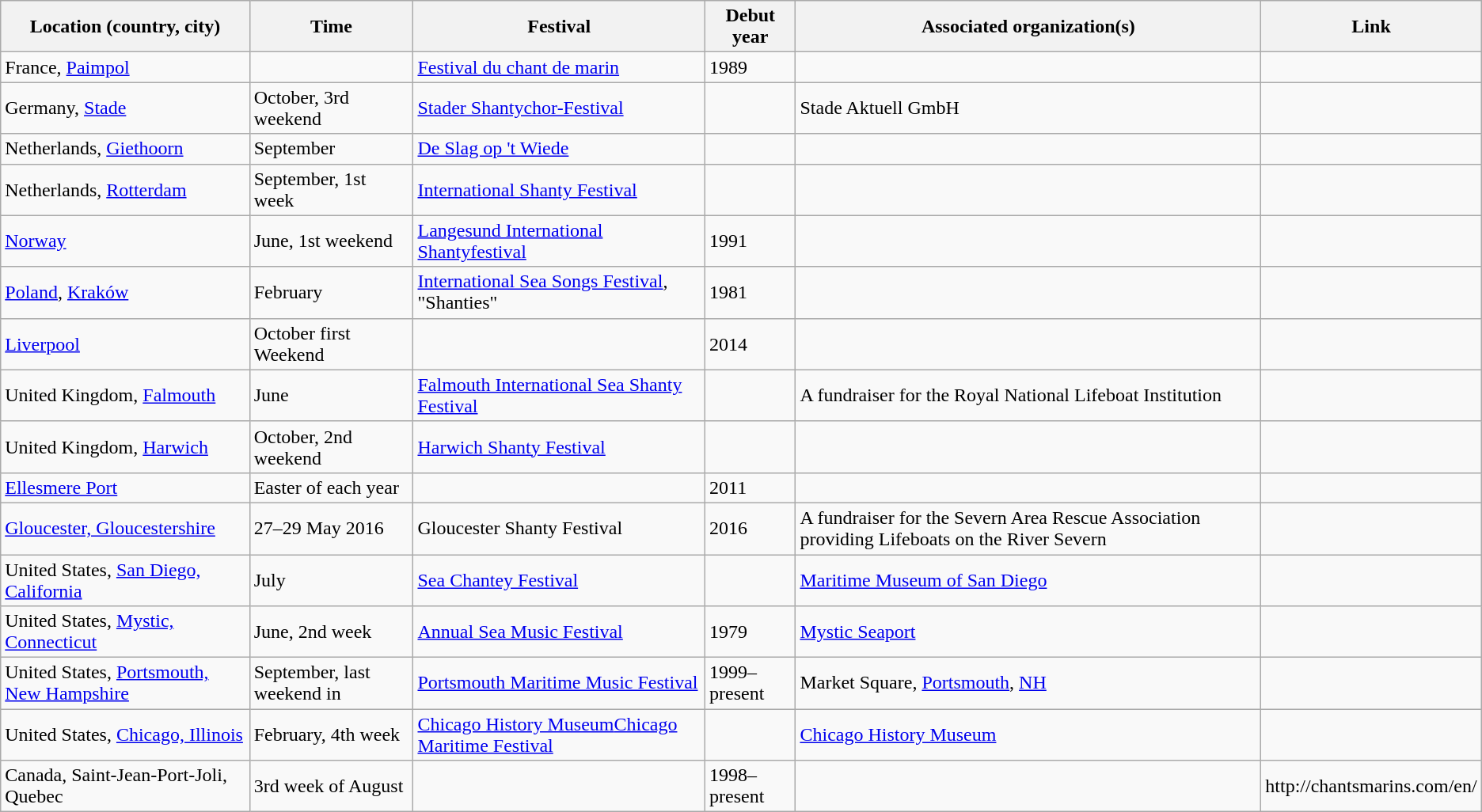<table class="wikitable sortable">
<tr>
<th>Location (country, city)</th>
<th>Time</th>
<th>Festival</th>
<th>Debut year</th>
<th>Associated organization(s)</th>
<th>Link</th>
</tr>
<tr>
<td>France, <a href='#'>Paimpol</a></td>
<td></td>
<td><a href='#'>Festival du chant de marin</a></td>
<td>1989</td>
<td></td>
<td></td>
</tr>
<tr>
<td>Germany, <a href='#'>Stade</a></td>
<td>October, 3rd weekend</td>
<td><a href='#'>Stader Shantychor-Festival</a></td>
<td></td>
<td>Stade Aktuell GmbH</td>
<td></td>
</tr>
<tr>
<td>Netherlands, <a href='#'>Giethoorn</a></td>
<td>September</td>
<td><a href='#'>De Slag op 't Wiede</a></td>
<td></td>
<td></td>
<td></td>
</tr>
<tr>
<td>Netherlands, <a href='#'>Rotterdam</a></td>
<td>September, 1st week</td>
<td><a href='#'>International Shanty Festival</a></td>
<td></td>
<td></td>
<td></td>
</tr>
<tr>
<td><a href='#'>Norway</a></td>
<td>June, 1st weekend</td>
<td><a href='#'>Langesund International Shantyfestival</a></td>
<td>1991</td>
<td></td>
<td></td>
</tr>
<tr>
<td><a href='#'>Poland</a>, <a href='#'>Kraków</a></td>
<td>February</td>
<td><a href='#'>International Sea Songs Festival</a>, "Shanties"</td>
<td>1981</td>
<td></td>
<td></td>
</tr>
<tr>
<td><a href='#'>Liverpool</a></td>
<td>October first Weekend</td>
<td></td>
<td>2014</td>
<td></td>
<td></td>
</tr>
<tr>
<td>United Kingdom, <a href='#'>Falmouth</a></td>
<td>June</td>
<td><a href='#'>Falmouth International Sea Shanty Festival</a></td>
<td></td>
<td>A fundraiser for the Royal National Lifeboat Institution</td>
<td></td>
</tr>
<tr>
<td>United Kingdom, <a href='#'>Harwich</a></td>
<td>October, 2nd weekend</td>
<td><a href='#'>Harwich Shanty Festival</a></td>
<td></td>
<td></td>
<td></td>
</tr>
<tr>
<td><a href='#'>Ellesmere Port</a></td>
<td>Easter of each year</td>
<td></td>
<td>2011</td>
<td></td>
<td></td>
</tr>
<tr>
<td><a href='#'>Gloucester, Gloucestershire</a></td>
<td>27–29 May 2016</td>
<td>Gloucester Shanty Festival </td>
<td>2016</td>
<td>A fundraiser for the Severn Area Rescue Association providing Lifeboats on the River Severn</td>
<td></td>
</tr>
<tr>
<td>United States, <a href='#'>San Diego, California</a></td>
<td>July</td>
<td><a href='#'>Sea Chantey Festival</a></td>
<td></td>
<td><a href='#'>Maritime Museum of San Diego</a></td>
<td></td>
</tr>
<tr>
<td>United States, <a href='#'>Mystic, Connecticut</a></td>
<td>June, 2nd week</td>
<td><a href='#'>Annual Sea Music Festival</a></td>
<td>1979</td>
<td><a href='#'>Mystic Seaport</a></td>
<td></td>
</tr>
<tr>
<td>United States, <a href='#'>Portsmouth, New Hampshire</a></td>
<td>September, last weekend in</td>
<td><a href='#'>Portsmouth Maritime Music Festival</a></td>
<td>1999–present</td>
<td>Market Square, <a href='#'>Portsmouth</a>, <a href='#'>NH</a></td>
<td></td>
</tr>
<tr>
<td>United States, <a href='#'>Chicago, Illinois</a></td>
<td>February, 4th week</td>
<td><a href='#'>Chicago History Museum</a><a href='#'>Chicago Maritime Festival</a></td>
<td></td>
<td><a href='#'>Chicago History Museum</a></td>
<td></td>
</tr>
<tr>
<td>Canada, Saint-Jean-Port-Joli, Quebec</td>
<td>3rd week of August</td>
<td></td>
<td>1998–present</td>
<td></td>
<td>http://chantsmarins.com/en/</td>
</tr>
</table>
